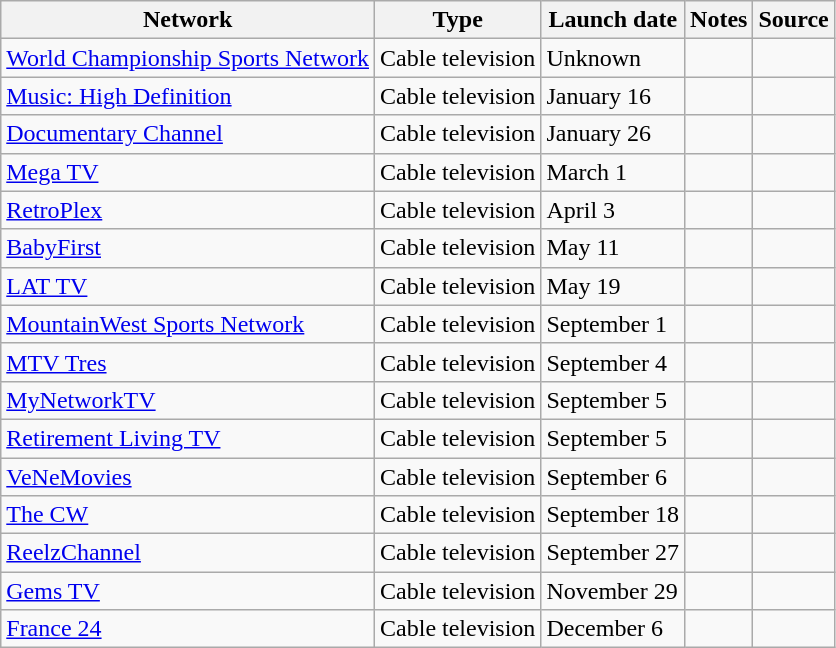<table class="wikitable sortable">
<tr>
<th>Network</th>
<th>Type</th>
<th>Launch date</th>
<th>Notes</th>
<th>Source</th>
</tr>
<tr>
<td><a href='#'>World Championship Sports Network</a></td>
<td>Cable television</td>
<td>Unknown</td>
<td></td>
<td></td>
</tr>
<tr>
<td><a href='#'>Music: High Definition</a></td>
<td>Cable television</td>
<td>January 16</td>
<td></td>
<td></td>
</tr>
<tr>
<td><a href='#'>Documentary Channel</a></td>
<td>Cable television</td>
<td>January 26</td>
<td></td>
<td></td>
</tr>
<tr>
<td><a href='#'>Mega TV</a></td>
<td>Cable television</td>
<td>March 1</td>
<td></td>
<td></td>
</tr>
<tr>
<td><a href='#'>RetroPlex</a></td>
<td>Cable television</td>
<td>April 3</td>
<td></td>
<td></td>
</tr>
<tr>
<td><a href='#'>BabyFirst</a></td>
<td>Cable television</td>
<td>May 11</td>
<td></td>
<td></td>
</tr>
<tr>
<td><a href='#'>LAT TV</a></td>
<td>Cable television</td>
<td>May 19</td>
<td></td>
<td></td>
</tr>
<tr>
<td><a href='#'>MountainWest Sports Network</a></td>
<td>Cable television</td>
<td>September 1</td>
<td></td>
<td></td>
</tr>
<tr>
<td><a href='#'>MTV Tres</a></td>
<td>Cable television</td>
<td>September 4</td>
<td></td>
<td></td>
</tr>
<tr>
<td><a href='#'>MyNetworkTV</a></td>
<td>Cable television</td>
<td>September 5</td>
<td></td>
<td></td>
</tr>
<tr>
<td><a href='#'>Retirement Living TV</a></td>
<td>Cable television</td>
<td>September 5</td>
<td></td>
<td></td>
</tr>
<tr>
<td><a href='#'>VeNeMovies</a></td>
<td>Cable television</td>
<td>September 6</td>
<td></td>
<td></td>
</tr>
<tr>
<td><a href='#'>The CW</a></td>
<td>Cable television</td>
<td>September 18</td>
<td></td>
<td></td>
</tr>
<tr>
<td><a href='#'>ReelzChannel</a></td>
<td>Cable television</td>
<td>September 27</td>
<td></td>
<td></td>
</tr>
<tr>
<td><a href='#'>Gems TV</a></td>
<td>Cable television</td>
<td>November 29</td>
<td></td>
<td></td>
</tr>
<tr>
<td><a href='#'>France 24</a></td>
<td>Cable television</td>
<td>December 6</td>
<td></td>
<td></td>
</tr>
</table>
